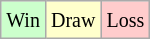<table class="wikitable">
<tr>
<td style="background-color: #CCFFCC;"><small>Win</small></td>
<td style="background-color: #FFFFCC;"><small>Draw</small></td>
<td style="background-color: #FFCCCC;"><small>Loss</small></td>
</tr>
</table>
